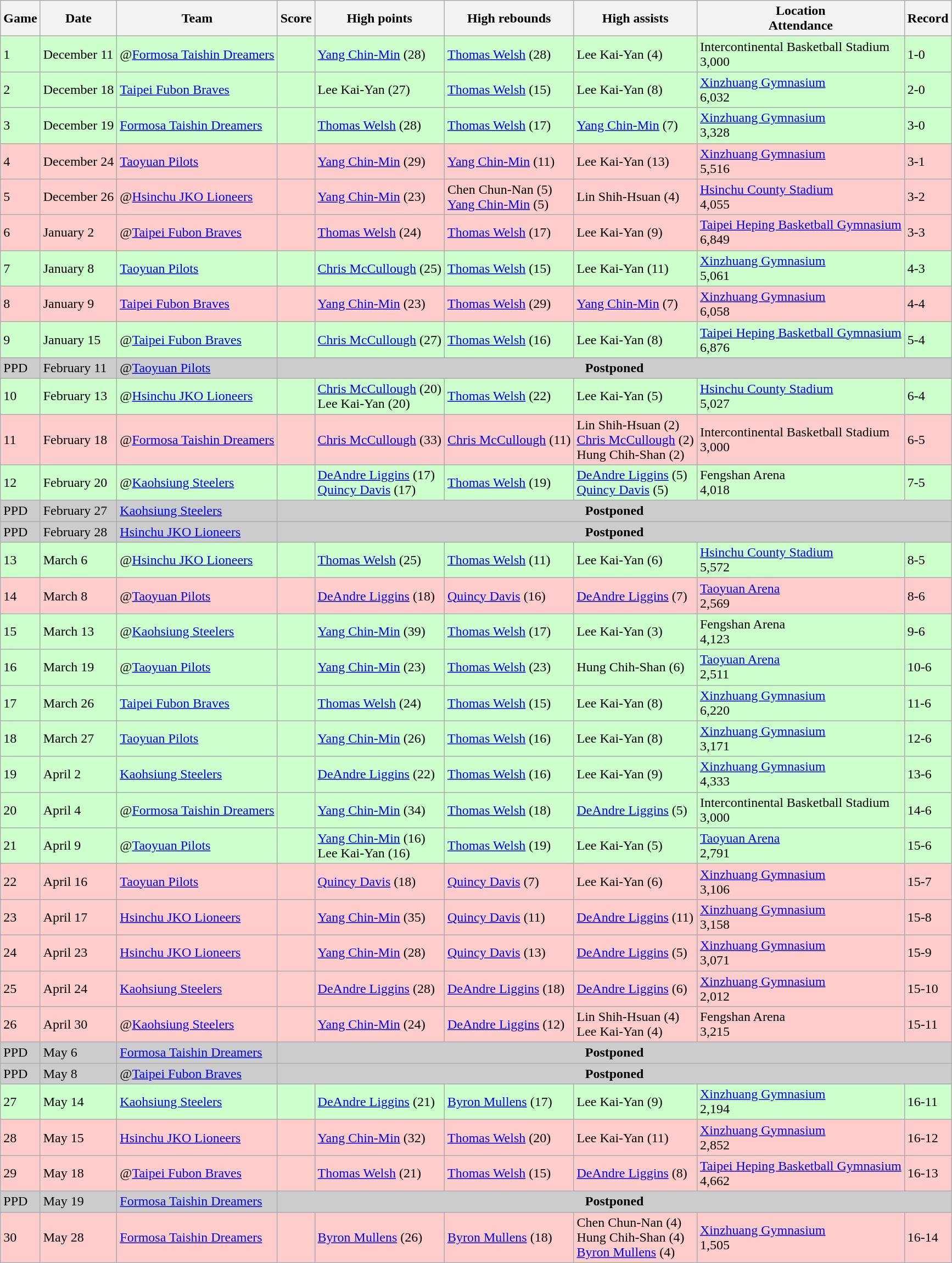<table class="wikitable">
<tr>
<th>Game</th>
<th>Date</th>
<th>Team</th>
<th>Score</th>
<th>High points</th>
<th>High rebounds</th>
<th>High assists</th>
<th>Location<br>Attendance</th>
<th>Record</th>
</tr>
<tr style="background:#cfc;">
<td>1</td>
<td>December 11</td>
<td>@<a href='#'>Formosa Taishin Dreamers</a></td>
<td></td>
<td><a href='#'>Yang Chin-Min</a> (28)</td>
<td><a href='#'>Thomas Welsh</a> (28)</td>
<td>Lee Kai-Yan (4)</td>
<td>Intercontinental Basketball Stadium<br>3,000</td>
<td>1-0</td>
</tr>
<tr style="background:#cfc;">
<td>2</td>
<td>December 18</td>
<td><a href='#'>Taipei Fubon Braves</a></td>
<td></td>
<td>Lee Kai-Yan (27)</td>
<td><a href='#'>Thomas Welsh</a> (15)</td>
<td>Lee Kai-Yan (8)</td>
<td><a href='#'>Xinzhuang Gymnasium</a><br>6,032</td>
<td>2-0</td>
</tr>
<tr style="background:#cfc;">
<td>3</td>
<td>December 19</td>
<td><a href='#'>Formosa Taishin Dreamers</a></td>
<td></td>
<td><a href='#'>Thomas Welsh</a> (28)</td>
<td><a href='#'>Thomas Welsh</a> (17)</td>
<td><a href='#'>Yang Chin-Min</a> (7)</td>
<td><a href='#'>Xinzhuang Gymnasium</a><br>3,328</td>
<td>3-0</td>
</tr>
<tr style="background:#fcc;">
<td>4</td>
<td>December 24</td>
<td><a href='#'>Taoyuan Pilots</a></td>
<td></td>
<td><a href='#'>Yang Chin-Min</a> (29)</td>
<td><a href='#'>Yang Chin-Min</a> (11)</td>
<td>Lee Kai-Yan (13)</td>
<td><a href='#'>Xinzhuang Gymnasium</a><br>5,516</td>
<td>3-1</td>
</tr>
<tr style="background:#fcc;">
<td>5</td>
<td>December 26</td>
<td>@<a href='#'>Hsinchu JKO Lioneers</a></td>
<td></td>
<td><a href='#'>Yang Chin-Min</a> (23)</td>
<td>Chen Chun-Nan (5)<br><a href='#'>Yang Chin-Min</a> (5)</td>
<td>Lin Shih-Hsuan (4)</td>
<td><a href='#'>Hsinchu County Stadium</a><br>4,055</td>
<td>3-2</td>
</tr>
<tr style="background:#fcc;">
<td>6</td>
<td>January 2</td>
<td>@<a href='#'>Taipei Fubon Braves</a></td>
<td></td>
<td><a href='#'>Thomas Welsh</a> (24)</td>
<td><a href='#'>Thomas Welsh</a> (17)</td>
<td>Lee Kai-Yan (9)</td>
<td><a href='#'>Taipei Heping Basketball Gymnasium</a><br>6,849</td>
<td>3-3</td>
</tr>
<tr style="background:#cfc;">
<td>7</td>
<td>January 8</td>
<td><a href='#'>Taoyuan Pilots</a></td>
<td></td>
<td><a href='#'>Chris McCullough</a> (25)</td>
<td><a href='#'>Thomas Welsh</a> (15)</td>
<td>Lee Kai-Yan (11)</td>
<td><a href='#'>Xinzhuang Gymnasium</a><br>5,061</td>
<td>4-3</td>
</tr>
<tr style="background:#fcc;">
<td>8</td>
<td>January 9</td>
<td><a href='#'>Taipei Fubon Braves</a></td>
<td></td>
<td><a href='#'>Yang Chin-Min</a> (23)</td>
<td><a href='#'>Thomas Welsh</a> (29)</td>
<td><a href='#'>Yang Chin-Min</a> (7)</td>
<td><a href='#'>Xinzhuang Gymnasium</a><br>6,058</td>
<td>4-4</td>
</tr>
<tr style="background:#cfc;">
<td>9</td>
<td>January 15</td>
<td>@<a href='#'>Taipei Fubon Braves</a></td>
<td></td>
<td><a href='#'>Chris McCullough</a> (27)</td>
<td><a href='#'>Thomas Welsh</a> (16)</td>
<td>Lee Kai-Yan (8)</td>
<td><a href='#'>Taipei Heping Basketball Gymnasium</a><br>6,876</td>
<td>5-4</td>
</tr>
<tr style="background:#ccc">
<td>PPD</td>
<td>February 11</td>
<td>@<a href='#'>Taoyuan Pilots</a></td>
<td colspan = 6 style="text-align:center"><strong>Postponed</strong></td>
</tr>
<tr style="background:#cfc;">
<td>10</td>
<td>February 13</td>
<td>@<a href='#'>Hsinchu JKO Lioneers</a></td>
<td></td>
<td><a href='#'>Chris McCullough</a> (20)<br>Lee Kai-Yan (20)</td>
<td><a href='#'>Thomas Welsh</a> (22)</td>
<td>Lee Kai-Yan (5)</td>
<td><a href='#'>Hsinchu County Stadium</a><br>5,027</td>
<td>6-4</td>
</tr>
<tr style="background:#fcc;">
<td>11</td>
<td>February 18</td>
<td>@<a href='#'>Formosa Taishin Dreamers</a></td>
<td></td>
<td><a href='#'>Chris McCullough</a> (33)</td>
<td><a href='#'>Chris McCullough</a> (11)</td>
<td>Lin Shih-Hsuan (2)<br><a href='#'>Chris McCullough</a> (2)<br>Hung Chih-Shan (2)</td>
<td>Intercontinental Basketball Stadium<br>3,000</td>
<td>6-5</td>
</tr>
<tr style="background:#cfc;">
<td>12</td>
<td>February 20</td>
<td>@<a href='#'>Kaohsiung Steelers</a></td>
<td></td>
<td><a href='#'>DeAndre Liggins</a> (17)<br><a href='#'>Quincy Davis</a> (17)</td>
<td><a href='#'>Thomas Welsh</a> (19)</td>
<td><a href='#'>DeAndre Liggins</a> (5)<br><a href='#'>Quincy Davis</a> (5)</td>
<td>Fengshan Arena<br>4,018</td>
<td>7-5</td>
</tr>
<tr style="background:#ccc">
<td>PPD</td>
<td>February 27</td>
<td><a href='#'>Kaohsiung Steelers</a></td>
<td colspan = 6 style="text-align:center"><strong>Postponed</strong></td>
</tr>
<tr style="background:#ccc">
<td>PPD</td>
<td>February 28</td>
<td><a href='#'>Hsinchu JKO Lioneers</a></td>
<td colspan = 6 style="text-align:center"><strong>Postponed</strong></td>
</tr>
<tr style="background:#cfc;">
<td>13</td>
<td>March 6</td>
<td>@<a href='#'>Hsinchu JKO Lioneers</a></td>
<td></td>
<td><a href='#'>Thomas Welsh</a> (25)</td>
<td><a href='#'>Thomas Welsh</a> (11)</td>
<td>Lee Kai-Yan (6)</td>
<td><a href='#'>Hsinchu County Stadium</a><br>5,572</td>
<td>8-5</td>
</tr>
<tr style="background:#fcc;">
<td>14</td>
<td>March 8</td>
<td>@<a href='#'>Taoyuan Pilots</a></td>
<td></td>
<td><a href='#'>DeAndre Liggins</a> (18)</td>
<td><a href='#'>Quincy Davis</a> (16)</td>
<td><a href='#'>DeAndre Liggins</a> (7)</td>
<td><a href='#'>Taoyuan Arena</a><br>2,569</td>
<td>8-6</td>
</tr>
<tr style="background:#cfc;">
<td>15</td>
<td>March 13</td>
<td>@<a href='#'>Kaohsiung Steelers</a></td>
<td></td>
<td><a href='#'>Yang Chin-Min</a> (39)</td>
<td><a href='#'>Thomas Welsh</a> (17)</td>
<td>Lee Kai-Yan (3)</td>
<td>Fengshan Arena<br>4,123</td>
<td>9-6</td>
</tr>
<tr style="background:#cfc;">
<td>16</td>
<td>March 19</td>
<td>@<a href='#'>Taoyuan Pilots</a></td>
<td></td>
<td><a href='#'>Yang Chin-Min</a> (23)</td>
<td><a href='#'>Thomas Welsh</a> (23)</td>
<td>Hung Chih-Shan (6)</td>
<td><a href='#'>Taoyuan Arena</a><br>2,511</td>
<td>10-6</td>
</tr>
<tr style="background:#cfc;">
<td>17</td>
<td>March 26</td>
<td><a href='#'>Taipei Fubon Braves</a></td>
<td></td>
<td><a href='#'>Thomas Welsh</a> (24)</td>
<td><a href='#'>Thomas Welsh</a> (15)</td>
<td>Lee Kai-Yan (8)</td>
<td><a href='#'>Xinzhuang Gymnasium</a><br>6,220</td>
<td>11-6</td>
</tr>
<tr style="background:#cfc;">
<td>18</td>
<td>March 27</td>
<td><a href='#'>Taoyuan Pilots</a></td>
<td></td>
<td><a href='#'>Yang Chin-Min</a> (26)</td>
<td><a href='#'>Thomas Welsh</a> (16)</td>
<td>Lee Kai-Yan (8)</td>
<td><a href='#'>Xinzhuang Gymnasium</a><br>3,171</td>
<td>12-6</td>
</tr>
<tr style="background:#cfc;">
<td>19</td>
<td>April 2</td>
<td><a href='#'>Kaohsiung Steelers</a></td>
<td></td>
<td><a href='#'>DeAndre Liggins</a> (22)</td>
<td><a href='#'>Thomas Welsh</a> (16)</td>
<td>Lee Kai-Yan (9)</td>
<td><a href='#'>Xinzhuang Gymnasium</a><br>4,333</td>
<td>13-6</td>
</tr>
<tr style="background:#cfc;">
<td>20</td>
<td>April 4</td>
<td>@<a href='#'>Formosa Taishin Dreamers</a></td>
<td></td>
<td><a href='#'>Yang Chin-Min</a> (34)</td>
<td><a href='#'>Thomas Welsh</a> (18)</td>
<td><a href='#'>DeAndre Liggins</a> (5)</td>
<td>Intercontinental Basketball Stadium<br>3,000</td>
<td>14-6</td>
</tr>
<tr style="background:#cfc;">
<td>21</td>
<td>April 9</td>
<td>@<a href='#'>Taoyuan Pilots</a></td>
<td></td>
<td><a href='#'>Yang Chin-Min</a> (16)<br>Lee Kai-Yan (16)</td>
<td><a href='#'>Thomas Welsh</a> (19)</td>
<td>Lee Kai-Yan (5)</td>
<td><a href='#'>Taoyuan Arena</a><br>2,791</td>
<td>15-6</td>
</tr>
<tr style="background:#fcc;">
<td>22</td>
<td>April 16</td>
<td><a href='#'>Taoyuan Pilots</a></td>
<td></td>
<td><a href='#'>Quincy Davis</a> (18)</td>
<td><a href='#'>Quincy Davis</a> (7)</td>
<td>Lee Kai-Yan (6)</td>
<td><a href='#'>Xinzhuang Gymnasium</a><br>3,106</td>
<td>15-7</td>
</tr>
<tr style="background:#fcc;">
<td>23</td>
<td>April 17</td>
<td><a href='#'>Hsinchu JKO Lioneers</a></td>
<td></td>
<td><a href='#'>Yang Chin-Min</a> (35)</td>
<td><a href='#'>Quincy Davis</a> (11)</td>
<td><a href='#'>DeAndre Liggins</a> (11)</td>
<td><a href='#'>Xinzhuang Gymnasium</a><br>3,158</td>
<td>15-8</td>
</tr>
<tr style="background:#fcc;">
<td>24</td>
<td>April 23</td>
<td><a href='#'>Hsinchu JKO Lioneers</a></td>
<td></td>
<td><a href='#'>Yang Chin-Min</a> (28)</td>
<td><a href='#'>Quincy Davis</a> (13)</td>
<td><a href='#'>DeAndre Liggins</a> (5)</td>
<td><a href='#'>Xinzhuang Gymnasium</a><br>3,071</td>
<td>15-9</td>
</tr>
<tr style="background:#fcc;">
<td>25</td>
<td>April 24</td>
<td><a href='#'>Kaohsiung Steelers</a></td>
<td></td>
<td><a href='#'>DeAndre Liggins</a> (28)</td>
<td><a href='#'>DeAndre Liggins</a> (18)</td>
<td><a href='#'>DeAndre Liggins</a> (6)</td>
<td><a href='#'>Xinzhuang Gymnasium</a><br>2,012</td>
<td>15-10</td>
</tr>
<tr style="background:#fcc;">
<td>26</td>
<td>April 30</td>
<td>@<a href='#'>Kaohsiung Steelers</a></td>
<td></td>
<td><a href='#'>Yang Chin-Min</a> (24)</td>
<td><a href='#'>DeAndre Liggins</a> (12)</td>
<td>Lin Shih-Hsuan (4)<br>Lee Kai-Yan (4)</td>
<td>Fengshan Arena<br>3,215</td>
<td>15-11</td>
</tr>
<tr style="background:#ccc;">
<td>PPD</td>
<td>May 6</td>
<td><a href='#'>Formosa Taishin Dreamers</a></td>
<td colspan = 6 style="text-align:center"><strong>Postponed</strong></td>
</tr>
<tr style="background:#ccc;">
<td>PPD</td>
<td>May 8</td>
<td>@<a href='#'>Taipei Fubon Braves</a></td>
<td colspan = 6 style="text-align:center"><strong>Postponed</strong></td>
</tr>
<tr style="background:#cfc;">
<td>27</td>
<td>May 14</td>
<td><a href='#'>Kaohsiung Steelers</a></td>
<td></td>
<td><a href='#'>DeAndre Liggins</a> (21)</td>
<td><a href='#'>Byron Mullens</a> (17)</td>
<td>Lee Kai-Yan (9)</td>
<td><a href='#'>Xinzhuang Gymnasium</a><br>2,194</td>
<td>16-11</td>
</tr>
<tr style="background:#fcc;">
<td>28</td>
<td>May 15</td>
<td><a href='#'>Hsinchu JKO Lioneers</a></td>
<td></td>
<td><a href='#'>Yang Chin-Min</a> (32)</td>
<td><a href='#'>Thomas Welsh</a> (20)</td>
<td>Lee Kai-Yan (11)</td>
<td><a href='#'>Xinzhuang Gymnasium</a><br>2,852</td>
<td>16-12</td>
</tr>
<tr style="background:#fcc;">
<td>29</td>
<td>May 18</td>
<td>@<a href='#'>Taipei Fubon Braves</a></td>
<td></td>
<td><a href='#'>Thomas Welsh</a> (21)</td>
<td><a href='#'>Thomas Welsh</a> (15)</td>
<td><a href='#'>DeAndre Liggins</a> (8)</td>
<td><a href='#'>Taipei Heping Basketball Gymnasium</a><br>4,662</td>
<td>16-13</td>
</tr>
<tr style="background:#ccc;">
<td>PPD</td>
<td>May 19</td>
<td><a href='#'>Formosa Taishin Dreamers</a></td>
<td colspan = 6 style="text-align:center"><strong>Postponed</strong></td>
</tr>
<tr style="background:#fcc;">
<td>30</td>
<td>May 28</td>
<td><a href='#'>Formosa Taishin Dreamers</a></td>
<td></td>
<td><a href='#'>Byron Mullens</a> (26)</td>
<td><a href='#'>Byron Mullens</a> (18)</td>
<td>Chen Chun-Nan (4)<br>Hung Chih-Shan (4)<br><a href='#'>Byron Mullens</a> (4)</td>
<td><a href='#'>Xinzhuang Gymnasium</a><br>1,505</td>
<td>16-14</td>
</tr>
</table>
